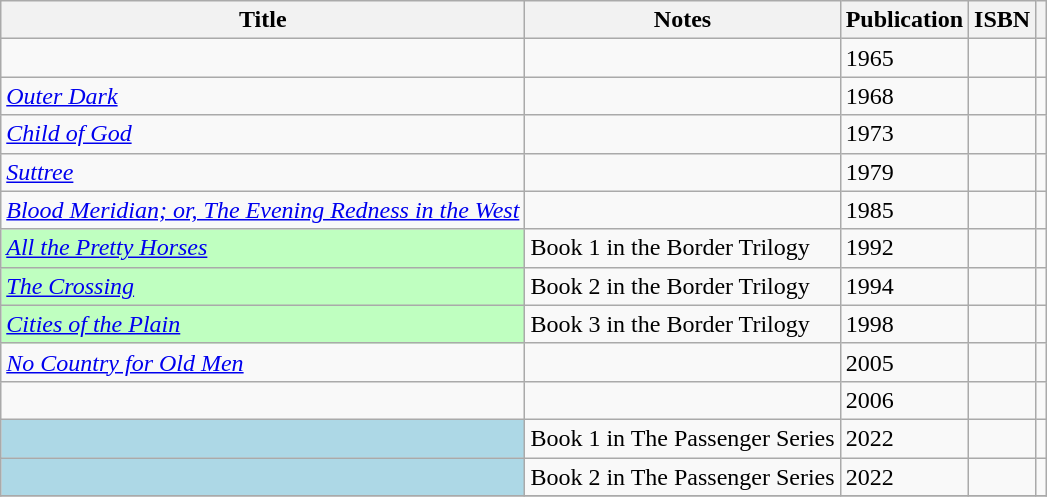<table class="wikitable plainrowheaders sortable">
<tr>
<th scope="col">Title</th>
<th>Notes</th>
<th scope="col">Publication</th>
<th scope="col" class="unsortable">ISBN</th>
<th scope="col" class="unsortable"></th>
</tr>
<tr>
<td scope="row"></td>
<td></td>
<td>1965</td>
<td></td>
<td style="text-align:center;"></td>
</tr>
<tr>
<td scope="row"><em><a href='#'>Outer Dark</a></em></td>
<td></td>
<td>1968</td>
<td></td>
<td style="text-align:center;"></td>
</tr>
<tr>
<td scope="row"><em><a href='#'>Child of God</a></em></td>
<td></td>
<td>1973</td>
<td></td>
<td style="text-align:center;"></td>
</tr>
<tr>
<td scope="row"><em><a href='#'>Suttree</a></em></td>
<td></td>
<td>1979</td>
<td></td>
<td style="text-align:center;"></td>
</tr>
<tr>
<td scope="row"><em><a href='#'>Blood Meridian; or, The Evening Redness in the West</a></em></td>
<td></td>
<td>1985</td>
<td></td>
<td style="text-align:center;"></td>
</tr>
<tr>
<td scope="row" style="background-color:#BFFFC0"><em><a href='#'>All the Pretty Horses</a></em></td>
<td>Book 1 in the Border Trilogy</td>
<td>1992</td>
<td></td>
<td style="text-align:center;"></td>
</tr>
<tr>
<td scope="row" style="background-color:#BFFFC0"><em><a href='#'>The Crossing</a></em></td>
<td>Book 2 in the Border Trilogy</td>
<td>1994</td>
<td></td>
<td style="text-align:center;"></td>
</tr>
<tr>
<td scope="row" style="background-color:#BFFFC0"><em><a href='#'>Cities of the Plain</a></em></td>
<td>Book 3 in the Border Trilogy</td>
<td>1998</td>
<td></td>
<td style="text-align:center;"></td>
</tr>
<tr>
<td scope="row"><em><a href='#'>No Country for Old Men</a></em></td>
<td></td>
<td>2005</td>
<td></td>
<td style="text-align:center;"></td>
</tr>
<tr>
<td scope="row"></td>
<td></td>
<td>2006</td>
<td></td>
<td style="text-align:center;"></td>
</tr>
<tr>
<td scope="row" style="background-color:#ADD8E6"></td>
<td>Book 1 in The Passenger Series</td>
<td>2022</td>
<td></td>
<td style="text-align:center;"></td>
</tr>
<tr>
<td scope="row" style="background-color:#ADD8E6"></td>
<td>Book 2 in The Passenger Series</td>
<td>2022</td>
<td></td>
<td style="text-align:center;"></td>
</tr>
<tr>
</tr>
</table>
